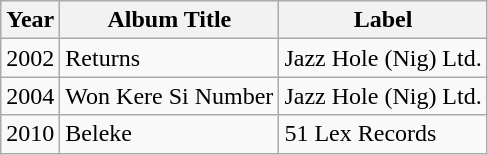<table class="wikitable">
<tr>
<th>Year</th>
<th>Album Title</th>
<th>Label</th>
</tr>
<tr>
<td>2002</td>
<td>Returns</td>
<td>Jazz Hole (Nig) Ltd.</td>
</tr>
<tr>
<td>2004</td>
<td>Won Kere Si Number</td>
<td>Jazz Hole (Nig) Ltd.</td>
</tr>
<tr>
<td>2010</td>
<td>Beleke</td>
<td>51 Lex Records</td>
</tr>
</table>
